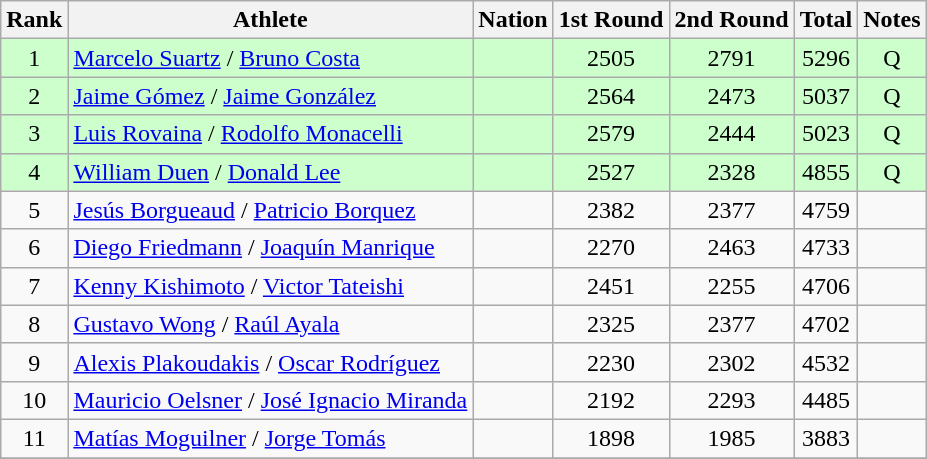<table class="wikitable sortable" style="text-align:center">
<tr>
<th>Rank</th>
<th>Athlete</th>
<th>Nation</th>
<th>1st Round</th>
<th>2nd Round</th>
<th>Total</th>
<th>Notes</th>
</tr>
<tr bgcolor=ccffcc>
<td>1</td>
<td align=left><a href='#'>Marcelo Suartz</a> / <a href='#'>Bruno Costa</a></td>
<td align=left></td>
<td>2505</td>
<td>2791</td>
<td>5296</td>
<td>Q</td>
</tr>
<tr bgcolor=ccffcc>
<td>2</td>
<td align=left><a href='#'>Jaime Gómez</a> / <a href='#'>Jaime González</a></td>
<td align=left></td>
<td>2564</td>
<td>2473</td>
<td>5037</td>
<td>Q</td>
</tr>
<tr bgcolor=ccffcc>
<td>3</td>
<td align=left><a href='#'>Luis Rovaina</a> / <a href='#'>Rodolfo Monacelli</a></td>
<td align=left></td>
<td>2579</td>
<td>2444</td>
<td>5023</td>
<td>Q</td>
</tr>
<tr bgcolor=ccffcc>
<td>4</td>
<td align=left><a href='#'>William Duen</a> / <a href='#'>Donald Lee</a></td>
<td align=left></td>
<td>2527</td>
<td>2328</td>
<td>4855</td>
<td>Q</td>
</tr>
<tr>
<td>5</td>
<td align=left><a href='#'>Jesús Borgueaud</a> / <a href='#'>Patricio Borquez</a></td>
<td align=left></td>
<td>2382</td>
<td>2377</td>
<td>4759</td>
<td></td>
</tr>
<tr>
<td>6</td>
<td align=left><a href='#'>Diego Friedmann</a> / <a href='#'>Joaquín Manrique</a></td>
<td align=left></td>
<td>2270</td>
<td>2463</td>
<td>4733</td>
<td></td>
</tr>
<tr>
<td>7</td>
<td align=left><a href='#'>Kenny Kishimoto</a> / <a href='#'>Victor Tateishi</a></td>
<td align=left></td>
<td>2451</td>
<td>2255</td>
<td>4706</td>
<td></td>
</tr>
<tr>
<td>8</td>
<td align=left><a href='#'>Gustavo Wong</a> / <a href='#'>Raúl Ayala</a></td>
<td align=left></td>
<td>2325</td>
<td>2377</td>
<td>4702</td>
<td></td>
</tr>
<tr>
<td>9</td>
<td align=left><a href='#'>Alexis Plakoudakis</a> / <a href='#'>Oscar Rodríguez</a></td>
<td align=left></td>
<td>2230</td>
<td>2302</td>
<td>4532</td>
<td></td>
</tr>
<tr>
<td>10</td>
<td align=left><a href='#'>Mauricio Oelsner</a> / <a href='#'>José Ignacio Miranda</a></td>
<td align=left></td>
<td>2192</td>
<td>2293</td>
<td>4485</td>
<td></td>
</tr>
<tr>
<td>11</td>
<td align=left><a href='#'>Matías Moguilner</a> / <a href='#'>Jorge Tomás</a></td>
<td align=left></td>
<td>1898</td>
<td>1985</td>
<td>3883</td>
<td></td>
</tr>
<tr>
</tr>
</table>
